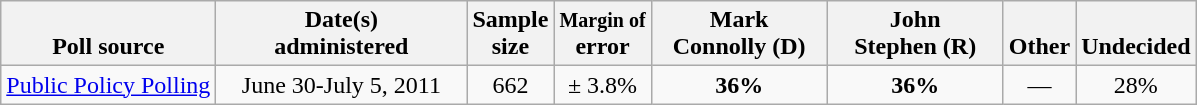<table class="wikitable">
<tr valign= bottom>
<th>Poll source</th>
<th style="width:160px;">Date(s)<br>administered</th>
<th class=small>Sample<br>size</th>
<th><small>Margin of</small><br>error</th>
<th style="width:110px;">Mark<br>Connolly (D)</th>
<th style="width:110px;">John<br>Stephen (R)</th>
<th>Other</th>
<th>Undecided</th>
</tr>
<tr>
<td><a href='#'>Public Policy Polling</a></td>
<td align=center>June 30-July 5, 2011</td>
<td align=center>662</td>
<td align=center>± 3.8%</td>
<td align=center><strong>36%</strong></td>
<td align=center><strong>36%</strong></td>
<td align=center>—</td>
<td align=center>28%</td>
</tr>
</table>
